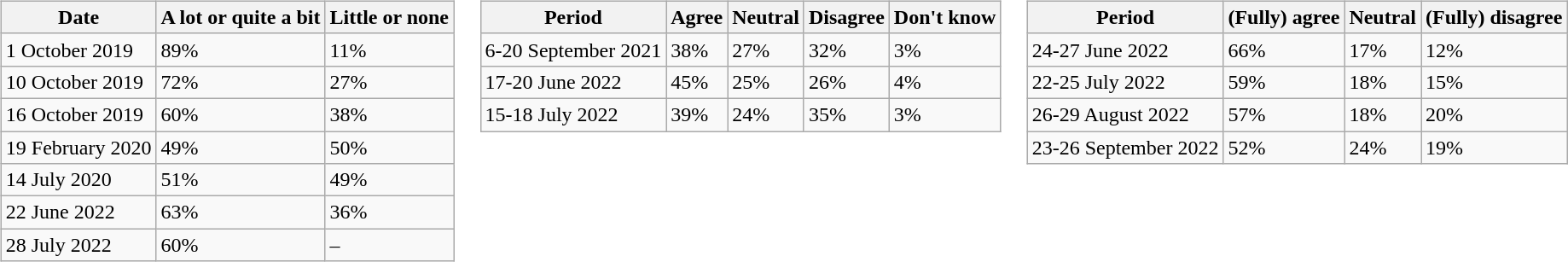<table>
<tr ---- valign=top>
<td><br><table class="wikitable">
<tr>
<th>Date</th>
<th>A lot or quite a bit</th>
<th>Little or none</th>
</tr>
<tr>
<td>1 October 2019</td>
<td>89%</td>
<td>11%</td>
</tr>
<tr>
<td>10 October 2019</td>
<td>72%</td>
<td>27%</td>
</tr>
<tr>
<td>16 October 2019</td>
<td>60%</td>
<td>38%</td>
</tr>
<tr>
<td>19 February 2020</td>
<td>49%</td>
<td>50%</td>
</tr>
<tr>
<td>14 July 2020</td>
<td>51%</td>
<td>49%</td>
</tr>
<tr>
<td>22 June 2022</td>
<td>63%</td>
<td>36%</td>
</tr>
<tr>
<td>28 July 2022</td>
<td>60%</td>
<td>–</td>
</tr>
</table>
</td>
<td><br><table class="wikitable">
<tr>
<th>Period</th>
<th>Agree</th>
<th>Neutral</th>
<th>Disagree</th>
<th>Don't know</th>
</tr>
<tr>
<td>6-20 September 2021</td>
<td>38%</td>
<td>27%</td>
<td>32%</td>
<td>3%</td>
</tr>
<tr>
<td>17-20 June 2022</td>
<td>45%</td>
<td>25%</td>
<td>26%</td>
<td>4%</td>
</tr>
<tr>
<td>15-18 July 2022</td>
<td>39%</td>
<td>24%</td>
<td>35%</td>
<td>3%</td>
</tr>
</table>
</td>
<td><br><table class="wikitable">
<tr>
<th>Period</th>
<th>(Fully) agree</th>
<th>Neutral</th>
<th>(Fully) disagree</th>
</tr>
<tr>
<td>24-27 June 2022</td>
<td>66%</td>
<td>17%</td>
<td>12%</td>
</tr>
<tr>
<td>22-25 July 2022</td>
<td>59%</td>
<td>18%</td>
<td>15%</td>
</tr>
<tr>
<td>26-29 August 2022</td>
<td>57%</td>
<td>18%</td>
<td>20%</td>
</tr>
<tr>
<td>23-26 September 2022</td>
<td>52%</td>
<td>24%</td>
<td>19%</td>
</tr>
</table>
</td>
</tr>
</table>
